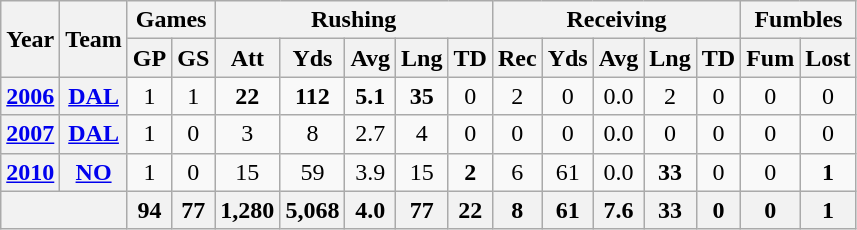<table class="wikitable" style="text-align: center;">
<tr>
<th rowspan="2">Year</th>
<th rowspan="2">Team</th>
<th colspan="2">Games</th>
<th colspan="5">Rushing</th>
<th colspan="5">Receiving</th>
<th colspan="2">Fumbles</th>
</tr>
<tr>
<th>GP</th>
<th>GS</th>
<th>Att</th>
<th>Yds</th>
<th>Avg</th>
<th>Lng</th>
<th>TD</th>
<th>Rec</th>
<th>Yds</th>
<th>Avg</th>
<th>Lng</th>
<th>TD</th>
<th>Fum</th>
<th>Lost</th>
</tr>
<tr>
<th><a href='#'>2006</a></th>
<th><a href='#'>DAL</a></th>
<td>1</td>
<td>1</td>
<td><strong>22</strong></td>
<td><strong>112</strong></td>
<td><strong>5.1</strong></td>
<td><strong>35</strong></td>
<td>0</td>
<td>2</td>
<td>0</td>
<td>0.0</td>
<td>2</td>
<td>0</td>
<td>0</td>
<td>0</td>
</tr>
<tr>
<th><a href='#'>2007</a></th>
<th><a href='#'>DAL</a></th>
<td>1</td>
<td>0</td>
<td width:3em;">3</td>
<td width:3em;">8</td>
<td>2.7</td>
<td>4</td>
<td width:3em;">0</td>
<td>0</td>
<td>0</td>
<td>0.0</td>
<td>0</td>
<td>0</td>
<td>0</td>
<td>0</td>
</tr>
<tr>
<th><a href='#'>2010</a></th>
<th><a href='#'>NO</a></th>
<td>1</td>
<td>0</td>
<td>15</td>
<td>59</td>
<td>3.9</td>
<td>15</td>
<td><strong>2</strong></td>
<td>6</td>
<td>61</td>
<td>0.0</td>
<td><strong>33</strong></td>
<td>0</td>
<td>0</td>
<td><strong>1</strong></td>
</tr>
<tr>
<th colspan="2"></th>
<th>94</th>
<th>77</th>
<th>1,280</th>
<th>5,068</th>
<th>4.0</th>
<th>77</th>
<th>22</th>
<th>8</th>
<th>61</th>
<th>7.6</th>
<th>33</th>
<th>0</th>
<th>0</th>
<th>1</th>
</tr>
</table>
